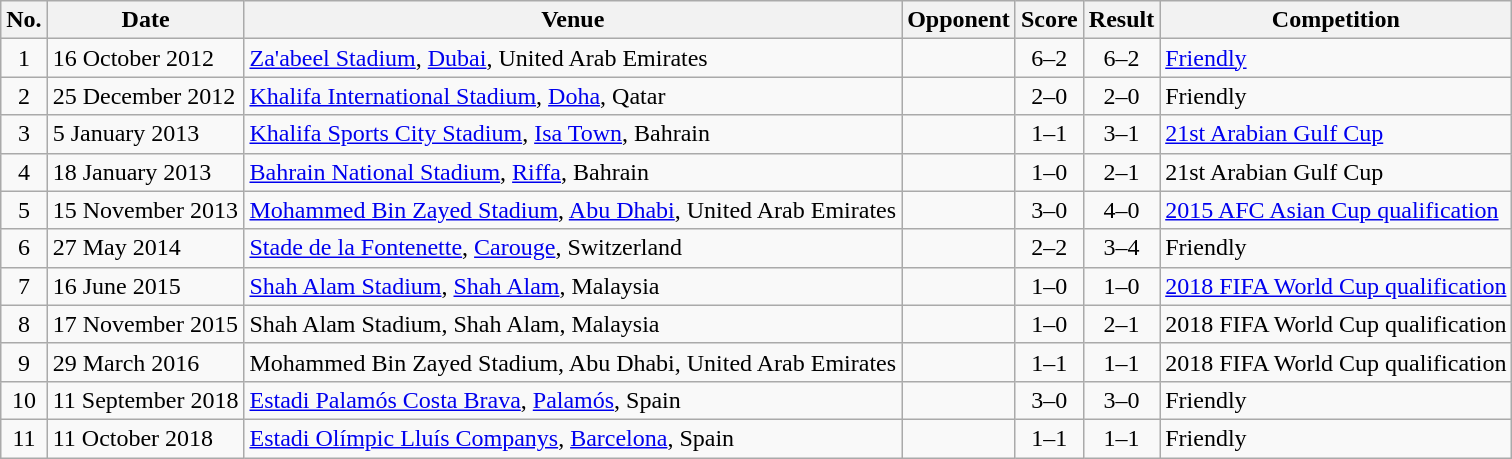<table class="wikitable sortable">
<tr>
<th scope="col">No.</th>
<th scope="col">Date</th>
<th scope="col">Venue</th>
<th scope="col">Opponent</th>
<th scope="col">Score</th>
<th scope="col">Result</th>
<th scope="col">Competition</th>
</tr>
<tr>
<td align="center">1</td>
<td>16 October 2012</td>
<td><a href='#'>Za'abeel Stadium</a>, <a href='#'>Dubai</a>, United Arab Emirates</td>
<td></td>
<td align="center">6–2</td>
<td align="center">6–2</td>
<td><a href='#'>Friendly</a></td>
</tr>
<tr>
<td align="center">2</td>
<td>25 December 2012</td>
<td><a href='#'>Khalifa International Stadium</a>, <a href='#'>Doha</a>, Qatar</td>
<td></td>
<td align="center">2–0</td>
<td align="center">2–0</td>
<td>Friendly</td>
</tr>
<tr>
<td align="center">3</td>
<td>5 January 2013</td>
<td><a href='#'>Khalifa Sports City Stadium</a>, <a href='#'>Isa Town</a>, Bahrain</td>
<td></td>
<td align=center>1–1</td>
<td align="center">3–1</td>
<td><a href='#'>21st Arabian Gulf Cup</a></td>
</tr>
<tr>
<td align="center">4</td>
<td>18 January 2013</td>
<td><a href='#'>Bahrain National Stadium</a>, <a href='#'>Riffa</a>, Bahrain</td>
<td></td>
<td align=center>1–0</td>
<td align="center">2–1</td>
<td>21st Arabian Gulf Cup</td>
</tr>
<tr>
<td align="center">5</td>
<td>15 November 2013</td>
<td><a href='#'>Mohammed Bin Zayed Stadium</a>, <a href='#'>Abu Dhabi</a>, United Arab Emirates</td>
<td></td>
<td align="center">3–0</td>
<td align="center">4–0</td>
<td><a href='#'>2015 AFC Asian Cup qualification</a></td>
</tr>
<tr>
<td align="center">6</td>
<td>27 May 2014</td>
<td><a href='#'>Stade de la Fontenette</a>, <a href='#'>Carouge</a>, Switzerland</td>
<td></td>
<td align="center">2–2</td>
<td align="center">3–4</td>
<td>Friendly</td>
</tr>
<tr>
<td align="center">7</td>
<td>16 June 2015</td>
<td><a href='#'>Shah Alam Stadium</a>, <a href='#'>Shah Alam</a>, Malaysia</td>
<td></td>
<td align="center">1–0</td>
<td align="center">1–0</td>
<td><a href='#'>2018 FIFA World Cup qualification</a></td>
</tr>
<tr>
<td align="center">8</td>
<td>17 November 2015</td>
<td>Shah Alam Stadium, Shah Alam, Malaysia</td>
<td></td>
<td align="center">1–0</td>
<td align="center">2–1</td>
<td>2018 FIFA World Cup qualification</td>
</tr>
<tr>
<td align="center">9</td>
<td>29 March 2016</td>
<td>Mohammed Bin Zayed Stadium, Abu Dhabi, United Arab Emirates</td>
<td></td>
<td align="center">1–1</td>
<td align="center">1–1</td>
<td>2018 FIFA World Cup qualification</td>
</tr>
<tr>
<td align="center">10</td>
<td>11 September 2018</td>
<td><a href='#'>Estadi Palamós Costa Brava</a>, <a href='#'>Palamós</a>, Spain</td>
<td></td>
<td align="center">3–0</td>
<td align="center">3–0</td>
<td>Friendly</td>
</tr>
<tr>
<td align="center">11</td>
<td>11 October 2018</td>
<td><a href='#'>Estadi Olímpic Lluís Companys</a>, <a href='#'>Barcelona</a>, Spain</td>
<td></td>
<td align="center">1–1</td>
<td align="center">1–1</td>
<td>Friendly</td>
</tr>
</table>
